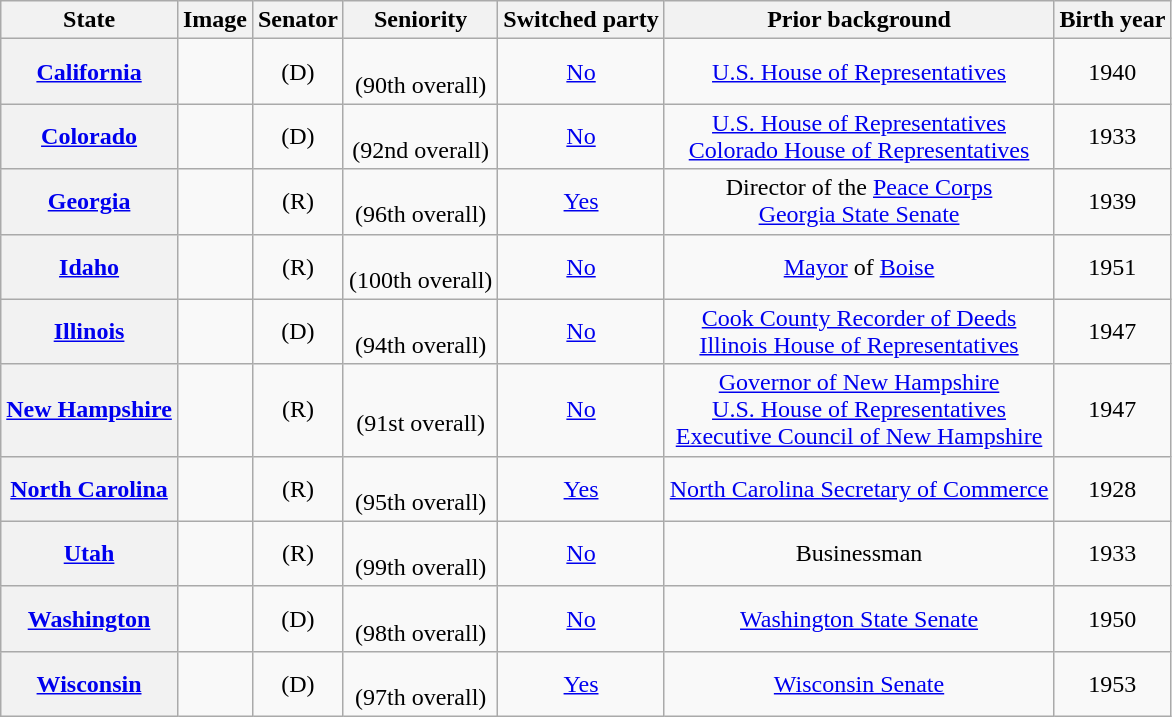<table class="sortable wikitable" style="text-align:center">
<tr>
<th>State</th>
<th>Image</th>
<th>Senator</th>
<th>Seniority</th>
<th>Switched party</th>
<th>Prior background</th>
<th>Birth year</th>
</tr>
<tr>
<th><a href='#'>California</a></th>
<td></td>
<td> (D)</td>
<td><br>(90th overall)</td>
<td><a href='#'>No</a><br></td>
<td><a href='#'>U.S. House of Representatives</a></td>
<td>1940</td>
</tr>
<tr>
<th><a href='#'>Colorado</a></th>
<td></td>
<td> (D)</td>
<td><br>(92nd overall)</td>
<td><a href='#'>No</a><br></td>
<td><a href='#'>U.S. House of Representatives</a><br><a href='#'>Colorado House of Representatives</a></td>
<td>1933</td>
</tr>
<tr>
<th><a href='#'>Georgia</a></th>
<td></td>
<td> (R)</td>
<td><br>(96th overall)</td>
<td><a href='#'>Yes</a><br></td>
<td>Director of the <a href='#'>Peace Corps</a><br><a href='#'>Georgia State Senate</a></td>
<td>1939</td>
</tr>
<tr>
<th><a href='#'>Idaho</a></th>
<td></td>
<td> (R)</td>
<td><br>(100th overall)</td>
<td><a href='#'>No</a><br></td>
<td><a href='#'>Mayor</a> of <a href='#'>Boise</a></td>
<td>1951</td>
</tr>
<tr>
<th><a href='#'>Illinois</a></th>
<td></td>
<td> (D)</td>
<td><br>(94th overall)</td>
<td><a href='#'>No</a><br></td>
<td><a href='#'>Cook County Recorder of Deeds</a><br><a href='#'>Illinois House of Representatives</a></td>
<td>1947</td>
</tr>
<tr>
<th><a href='#'>New Hampshire</a></th>
<td></td>
<td> (R)</td>
<td><br>(91st overall)</td>
<td><a href='#'>No</a><br></td>
<td><a href='#'>Governor of New Hampshire</a><br><a href='#'>U.S. House of Representatives</a><br><a href='#'>Executive Council of New Hampshire</a></td>
<td>1947</td>
</tr>
<tr>
<th><a href='#'>North Carolina</a></th>
<td></td>
<td> (R)</td>
<td><br>(95th overall)</td>
<td><a href='#'>Yes</a><br></td>
<td><a href='#'>North Carolina Secretary of Commerce</a></td>
<td>1928</td>
</tr>
<tr>
<th><a href='#'>Utah</a></th>
<td></td>
<td> (R)</td>
<td><br>(99th overall)</td>
<td><a href='#'>No</a><br></td>
<td>Businessman</td>
<td>1933</td>
</tr>
<tr>
<th><a href='#'>Washington</a></th>
<td></td>
<td> (D)</td>
<td><br>(98th overall)</td>
<td><a href='#'>No</a><br></td>
<td><a href='#'>Washington State Senate</a></td>
<td>1950</td>
</tr>
<tr>
<th><a href='#'>Wisconsin</a></th>
<td></td>
<td> (D)</td>
<td><br>(97th overall)</td>
<td><a href='#'>Yes</a><br></td>
<td><a href='#'>Wisconsin Senate</a></td>
<td>1953</td>
</tr>
</table>
